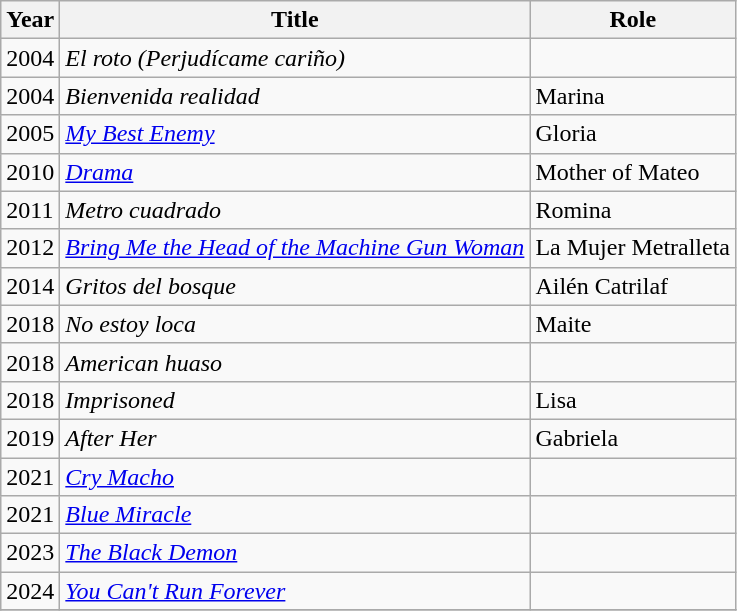<table class="wikitable sortable">
<tr>
<th>Year</th>
<th>Title</th>
<th>Role</th>
</tr>
<tr>
<td>2004</td>
<td><em>El roto (Perjudícame cariño)</em></td>
<td></td>
</tr>
<tr>
<td>2004</td>
<td><em>Bienvenida realidad</em></td>
<td>Marina</td>
</tr>
<tr>
<td>2005</td>
<td><em><a href='#'>My Best Enemy</a></em></td>
<td>Gloria</td>
</tr>
<tr>
<td>2010</td>
<td><em><a href='#'>Drama</a></em></td>
<td>Mother of Mateo</td>
</tr>
<tr>
<td>2011</td>
<td><em>Metro cuadrado</em></td>
<td>Romina</td>
</tr>
<tr>
<td>2012</td>
<td><em><a href='#'>Bring Me the Head of the Machine Gun Woman</a></em></td>
<td>La Mujer Metralleta</td>
</tr>
<tr>
<td>2014</td>
<td><em>Gritos del bosque</em></td>
<td>Ailén Catrilaf</td>
</tr>
<tr>
<td>2018</td>
<td><em>No estoy loca</em></td>
<td>Maite</td>
</tr>
<tr>
<td>2018</td>
<td><em>American huaso</em></td>
<td></td>
</tr>
<tr>
<td>2018</td>
<td><em>Imprisoned</em></td>
<td>Lisa</td>
</tr>
<tr>
<td>2019</td>
<td><em>After Her</em></td>
<td>Gabriela</td>
</tr>
<tr>
<td>2021</td>
<td><em><a href='#'>Cry Macho</a></em></td>
<td></td>
</tr>
<tr>
<td>2021</td>
<td><em><a href='#'>Blue Miracle</a></em></td>
<td></td>
</tr>
<tr>
<td>2023</td>
<td><em><a href='#'>The Black Demon</a></em></td>
<td></td>
</tr>
<tr>
<td>2024</td>
<td><em><a href='#'>You Can't Run Forever</a></em></td>
<td></td>
</tr>
<tr>
</tr>
</table>
